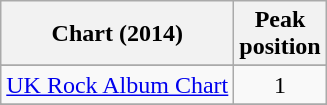<table class="wikitable sortable">
<tr>
<th>Chart (2014)</th>
<th>Peak<br>position</th>
</tr>
<tr>
</tr>
<tr>
</tr>
<tr>
</tr>
<tr>
</tr>
<tr>
</tr>
<tr>
</tr>
<tr>
</tr>
<tr>
<td><a href='#'>UK Rock Album Chart</a></td>
<td align="center">1</td>
</tr>
<tr>
</tr>
<tr>
</tr>
<tr>
</tr>
<tr>
</tr>
<tr>
</tr>
</table>
